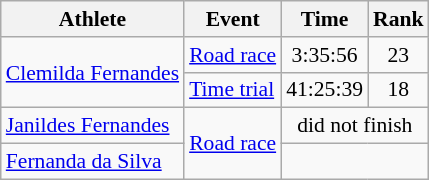<table class="wikitable" style="font-size:90%">
<tr>
<th>Athlete</th>
<th>Event</th>
<th>Time</th>
<th>Rank</th>
</tr>
<tr align=center>
<td rowspan=2 align=left><a href='#'>Clemilda Fernandes</a></td>
<td align=left><a href='#'>Road race</a></td>
<td>3:35:56</td>
<td>23</td>
</tr>
<tr align=center>
<td align=left><a href='#'>Time trial</a></td>
<td>41:25:39</td>
<td>18</td>
</tr>
<tr align=center>
<td align=left><a href='#'>Janildes Fernandes</a></td>
<td align=left rowspan=2><a href='#'>Road race</a></td>
<td colspan=2>did not finish</td>
</tr>
<tr align=center>
<td align=left><a href='#'>Fernanda da Silva</a></td>
<td colspan=2></td>
</tr>
</table>
